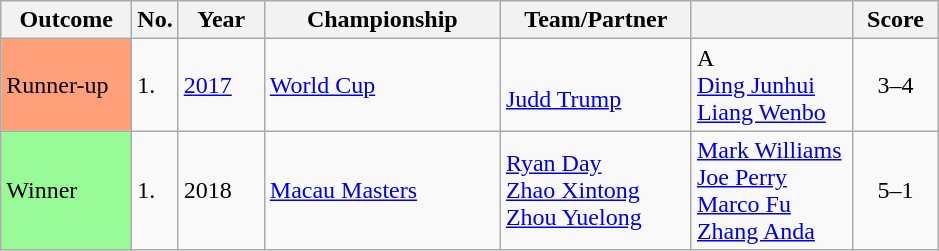<table class="sortable wikitable">
<tr>
<th width="80">Outcome</th>
<th width="20">No.</th>
<th width="50">Year</th>
<th width="150">Championship</th>
<th width="120">Team/Partner</th>
<th width="100"></th>
<th width="50">Score</th>
</tr>
<tr>
<td style="background:#ffa07a;">Runner-up</td>
<td>1.</td>
<td><a href='#'>2017</a></td>
<td><a href='#'>World Cup</a></td>
<td><br><a href='#'>Judd Trump</a></td>
<td> A<br><a href='#'>Ding Junhui</a><br><a href='#'>Liang Wenbo</a></td>
<td align="center">3–4</td>
</tr>
<tr>
<td style="background:#98fb98;">Winner</td>
<td>1.</td>
<td>2018</td>
<td><a href='#'>Macau Masters</a></td>
<td> <a href='#'>Ryan Day</a><br> <a href='#'>Zhao Xintong</a><br> <a href='#'>Zhou Yuelong</a></td>
<td> <a href='#'>Mark Williams</a><br> <a href='#'>Joe Perry</a><br> <a href='#'>Marco Fu</a><br> <a href='#'>Zhang Anda</a></td>
<td align="center">5–1</td>
</tr>
</table>
